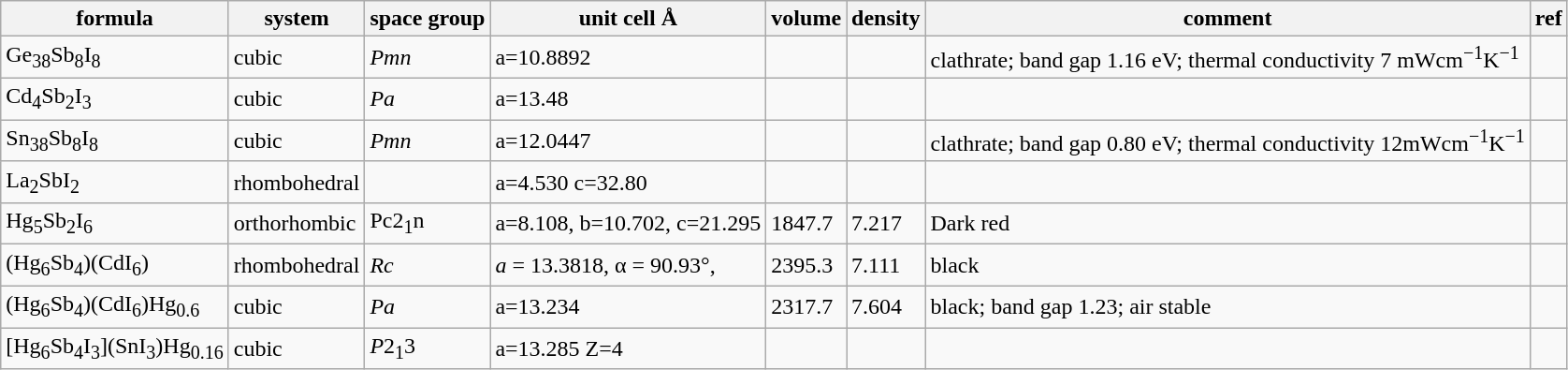<table class="wikitable">
<tr>
<th>formula</th>
<th>system</th>
<th>space group</th>
<th>unit cell Å</th>
<th>volume</th>
<th>density</th>
<th>comment</th>
<th>ref</th>
</tr>
<tr>
<td>Ge<sub>38</sub>Sb<sub>8</sub>I<sub>8</sub></td>
<td>cubic</td>
<td><em>Pm</em><em>n</em></td>
<td>a=10.8892</td>
<td></td>
<td></td>
<td>clathrate; band gap 1.16 eV; thermal conductivity 7 mWcm<sup>−1</sup>K<sup>−1</sup></td>
<td></td>
</tr>
<tr>
<td>Cd<sub>4</sub>Sb<sub>2</sub>I<sub>3</sub></td>
<td>cubic</td>
<td><em>Pa</em></td>
<td>a=13.48</td>
<td></td>
<td></td>
<td></td>
<td></td>
</tr>
<tr>
<td>Sn<sub>38</sub>Sb<sub>8</sub>I<sub>8</sub></td>
<td>cubic</td>
<td><em>Pm</em><em>n</em></td>
<td>a=12.0447</td>
<td></td>
<td></td>
<td>clathrate; band gap 0.80 eV; thermal conductivity 12mWcm<sup>−1</sup>K<sup>−1</sup></td>
<td></td>
</tr>
<tr>
<td>La<sub>2</sub>SbI<sub>2</sub></td>
<td>rhombohedral</td>
<td></td>
<td>a=4.530 c=32.80</td>
<td></td>
<td></td>
<td></td>
<td></td>
</tr>
<tr>
<td>Hg<sub>5</sub>Sb<sub>2</sub>I<sub>6</sub></td>
<td>orthorhombic</td>
<td>Pc2<sub>1</sub>n</td>
<td>a=8.108, b=10.702, c=21.295</td>
<td>1847.7</td>
<td>7.217</td>
<td>Dark red</td>
<td></td>
</tr>
<tr>
<td>(Hg<sub>6</sub>Sb<sub>4</sub>)(CdI<sub>6</sub>)</td>
<td>rhombohedral</td>
<td><em>R</em><em>c</em></td>
<td><em>a</em> = 13.3818, α = 90.93°,</td>
<td>2395.3</td>
<td>7.111</td>
<td>black</td>
<td></td>
</tr>
<tr>
<td>(Hg<sub>6</sub>Sb<sub>4</sub>)(CdI<sub>6</sub>)Hg<sub>0.6</sub></td>
<td>cubic</td>
<td><em>Pa</em></td>
<td>a=13.234</td>
<td>2317.7</td>
<td>7.604</td>
<td>black; band gap 1.23; air stable</td>
<td></td>
</tr>
<tr>
<td>[Hg<sub>6</sub>Sb<sub>4</sub>I<sub>3</sub>](SnI<sub>3</sub>)Hg<sub>0.16</sub></td>
<td>cubic</td>
<td><em>P</em>2<sub>1</sub>3</td>
<td>a=13.285 Z=4</td>
<td></td>
<td></td>
<td></td>
<td></td>
</tr>
</table>
